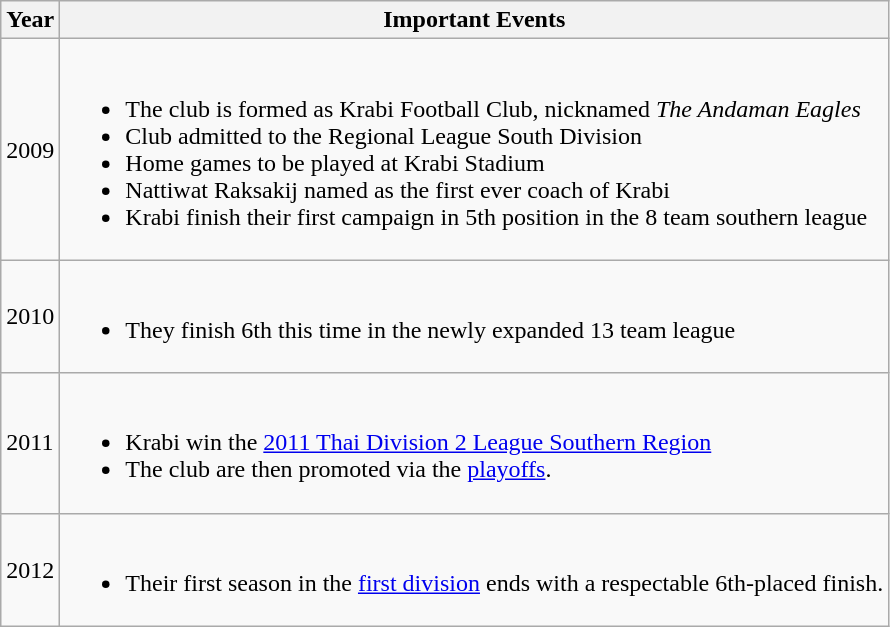<table class="wikitable">
<tr>
<th>Year</th>
<th>Important Events</th>
</tr>
<tr>
<td>2009</td>
<td><br><ul><li>The club is formed as Krabi Football Club, nicknamed <em>The Andaman Eagles</em></li><li>Club admitted to the Regional League South Division</li><li>Home games to be played at Krabi Stadium</li><li>Nattiwat Raksakij named as the first ever coach of Krabi</li><li>Krabi finish their first campaign in 5th position in the 8 team southern league</li></ul></td>
</tr>
<tr>
<td>2010</td>
<td><br><ul><li>They finish 6th this time in the newly expanded 13 team league</li></ul></td>
</tr>
<tr>
<td>2011</td>
<td><br><ul><li>Krabi win the <a href='#'>2011 Thai Division 2 League Southern Region</a></li><li>The club are then promoted via the <a href='#'>playoffs</a>.</li></ul></td>
</tr>
<tr>
<td>2012</td>
<td><br><ul><li>Their first season in the <a href='#'>first division</a> ends with a respectable 6th-placed finish.</li></ul></td>
</tr>
</table>
